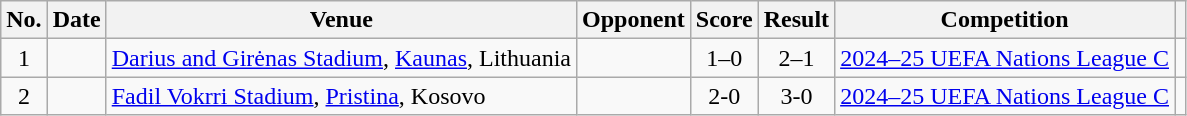<table class="wikitable sortable">
<tr>
<th scope="col">No.</th>
<th scope="col">Date</th>
<th scope="col">Venue</th>
<th scope="col">Opponent</th>
<th scope="col">Score</th>
<th scope="col">Result</th>
<th scope="col">Competition</th>
<th scope="col" class="unsortable"></th>
</tr>
<tr>
<td align="center">1</td>
<td></td>
<td><a href='#'>Darius and Girėnas Stadium</a>, <a href='#'>Kaunas</a>, Lithuania</td>
<td></td>
<td align="center">1–0</td>
<td align="center">2–1</td>
<td><a href='#'>2024–25 UEFA Nations League C</a></td>
<td align="center"></td>
</tr>
<tr>
<td align="center">2</td>
<td></td>
<td><a href='#'>Fadil Vokrri Stadium</a>, <a href='#'>Pristina</a>, Kosovo</td>
<td></td>
<td align="center">2-0</td>
<td align="center">3-0</td>
<td><a href='#'>2024–25 UEFA Nations League C</a></td>
<td align="center"></td>
</tr>
</table>
